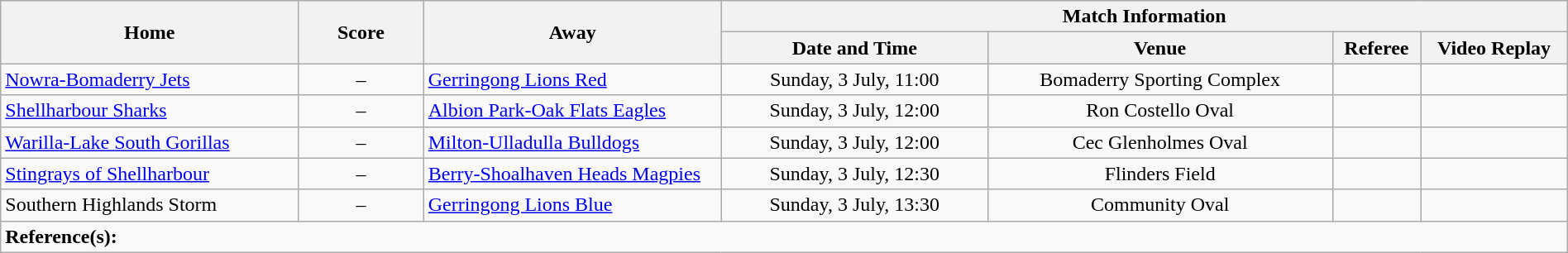<table class="wikitable" width="100% text-align:center;">
<tr>
<th rowspan="2" width="19%">Home</th>
<th rowspan="2" width="8%">Score</th>
<th rowspan="2" width="19%">Away</th>
<th colspan="4">Match Information</th>
</tr>
<tr bgcolor="#CCCCCC">
<th width="17%">Date and Time</th>
<th width="22%">Venue</th>
<th>Referee</th>
<th>Video Replay</th>
</tr>
<tr>
<td> <a href='#'>Nowra-Bomaderry Jets</a></td>
<td style="text-align:center;">–</td>
<td> <a href='#'>Gerringong Lions Red</a></td>
<td style="text-align:center;">Sunday, 3 July, 11:00</td>
<td style="text-align:center;">Bomaderry Sporting Complex</td>
<td style="text-align:center;"></td>
<td style="text-align:center;"></td>
</tr>
<tr>
<td> <a href='#'>Shellharbour Sharks</a></td>
<td style="text-align:center;">–</td>
<td> <a href='#'>Albion Park-Oak Flats Eagles</a></td>
<td style="text-align:center;">Sunday, 3 July, 12:00</td>
<td style="text-align:center;">Ron Costello Oval</td>
<td style="text-align:center;"></td>
<td style="text-align:center;"></td>
</tr>
<tr>
<td> <a href='#'>Warilla-Lake South Gorillas</a></td>
<td style="text-align:center;">–</td>
<td> <a href='#'>Milton-Ulladulla Bulldogs</a></td>
<td style="text-align:center;">Sunday, 3 July, 12:00</td>
<td style="text-align:center;">Cec Glenholmes Oval</td>
<td style="text-align:center;"></td>
<td style="text-align:center;"></td>
</tr>
<tr>
<td> <a href='#'>Stingrays of Shellharbour</a></td>
<td style="text-align:center;">–</td>
<td> <a href='#'>Berry-Shoalhaven Heads Magpies</a></td>
<td style="text-align:center;">Sunday, 3 July, 12:30</td>
<td style="text-align:center;">Flinders Field</td>
<td style="text-align:center;"></td>
<td style="text-align:center;"></td>
</tr>
<tr>
<td> Southern Highlands Storm</td>
<td style="text-align:center;">–</td>
<td> <a href='#'>Gerringong Lions Blue</a></td>
<td style="text-align:center;">Sunday, 3 July, 13:30</td>
<td style="text-align:center;">Community Oval</td>
<td style="text-align:center;"></td>
<td style="text-align:center;"></td>
</tr>
<tr>
<td colspan="7"><strong>Reference(s):</strong></td>
</tr>
</table>
